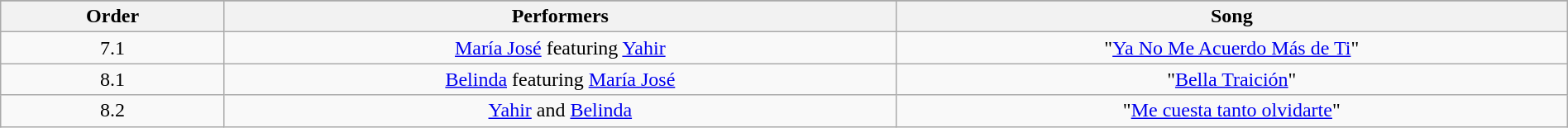<table class="wikitable" style="text-align:center; width:100%">
<tr>
</tr>
<tr>
<th width="05%">Order</th>
<th width="15%">Performers</th>
<th width="15%">Song</th>
</tr>
<tr>
<td>7.1</td>
<td><a href='#'>María José</a> featuring <a href='#'>Yahir</a></td>
<td>"<a href='#'>Ya No Me Acuerdo Más de Ti</a>"</td>
</tr>
<tr>
<td>8.1</td>
<td><a href='#'>Belinda</a> featuring <a href='#'>María José</a></td>
<td>"<a href='#'>Bella Traición</a>"</td>
</tr>
<tr>
<td>8.2</td>
<td><a href='#'>Yahir</a> and <a href='#'>Belinda</a></td>
<td>"<a href='#'>Me cuesta tanto olvidarte</a>"</td>
</tr>
</table>
